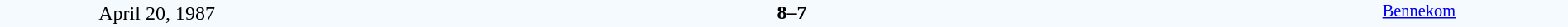<table style="width: 100%; background:#F5FAFF;" cellspacing="0">
<tr>
<td align=center rowspan=3 width=20%>April 20, 1987<br></td>
</tr>
<tr>
<td width=24% align=right></td>
<td align=center width=13%><strong>8–7</strong></td>
<td width=24%></td>
<td style=font-size:85% rowspan=3 valign=top align=center><a href='#'>Bennekom</a></td>
</tr>
<tr style=font-size:85%>
<td align=right></td>
<td align=center></td>
<td></td>
</tr>
</table>
